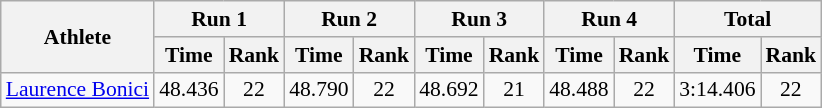<table class="wikitable" border="1" style="font-size:90%">
<tr>
<th rowspan="2">Athlete</th>
<th colspan="2">Run 1</th>
<th colspan="2">Run 2</th>
<th colspan="2">Run 3</th>
<th colspan="2">Run 4</th>
<th colspan="2">Total</th>
</tr>
<tr>
<th>Time</th>
<th>Rank</th>
<th>Time</th>
<th>Rank</th>
<th>Time</th>
<th>Rank</th>
<th>Time</th>
<th>Rank</th>
<th>Time</th>
<th>Rank</th>
</tr>
<tr>
<td><a href='#'>Laurence Bonici</a></td>
<td align="center">48.436</td>
<td align="center">22</td>
<td align="center">48.790</td>
<td align="center">22</td>
<td align="center">48.692</td>
<td align="center">21</td>
<td align="center">48.488</td>
<td align="center">22</td>
<td align="center">3:14.406</td>
<td align="center">22</td>
</tr>
</table>
